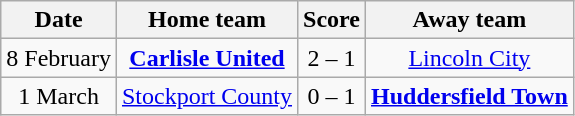<table class="wikitable" style="text-align: center">
<tr>
<th>Date</th>
<th>Home team</th>
<th>Score</th>
<th>Away team</th>
</tr>
<tr>
<td>8 February</td>
<td><strong><a href='#'>Carlisle United</a></strong></td>
<td>2 – 1</td>
<td><a href='#'>Lincoln City</a></td>
</tr>
<tr>
<td>1 March</td>
<td><a href='#'>Stockport County</a></td>
<td>0 – 1</td>
<td><strong><a href='#'>Huddersfield Town</a></strong></td>
</tr>
</table>
